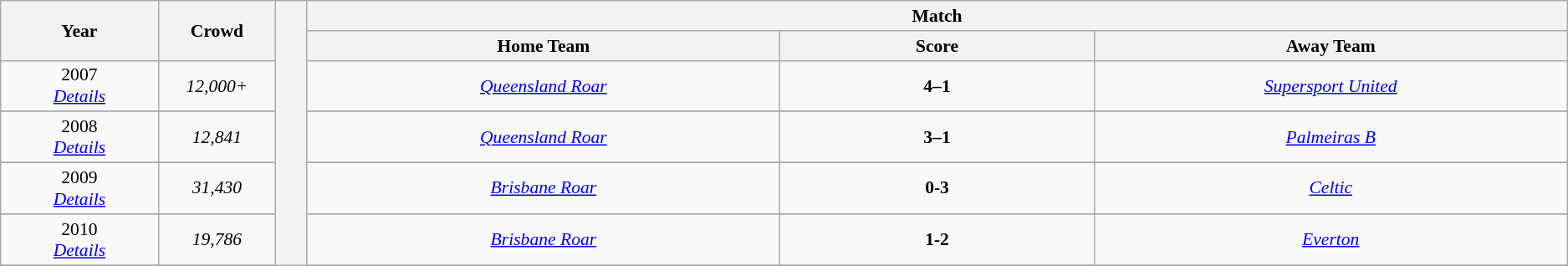<table class="wikitable" style="font-size: 90%; text-align: center;">
<tr>
<th rowspan="2" width="5%">Year</th>
<th rowspan="2" width="3%">Crowd</th>
<th width="1%" rowspan="10"></th>
<th colspan="3">Match</th>
</tr>
<tr>
<th width="15%">Home Team</th>
<th width="10%">Score</th>
<th width="15%">Away Team</th>
</tr>
<tr>
<td>2007<br><em><a href='#'>Details</a></em></td>
<td><em>12,000+</em></td>
<td><strong></strong> <em><a href='#'>Queensland Roar</a></em></td>
<td><strong>4–1</strong></td>
<td><strong></strong> <em><a href='#'>Supersport United</a></em></td>
</tr>
<tr style="background: #D0E6FF;">
</tr>
<tr>
<td>2008<br><em><a href='#'>Details</a></em></td>
<td><em>12,841</em></td>
<td><strong></strong> <em><a href='#'>Queensland Roar</a></em></td>
<td><strong>3–1</strong></td>
<td><strong></strong> <em><a href='#'>Palmeiras B</a></em></td>
</tr>
<tr style="background: #D0E6FF;">
</tr>
<tr>
<td>2009<br><em><a href='#'>Details</a></em></td>
<td><em>31,430 </em></td>
<td><strong></strong> <em><a href='#'>Brisbane Roar</a></em></td>
<td><strong> 0-3</strong></td>
<td><strong></strong> <em><a href='#'>Celtic</a></em></td>
</tr>
<tr style="background: #D0E6FF;">
</tr>
<tr>
<td>2010<br><em><a href='#'>Details</a></em></td>
<td><em>19,786 </em></td>
<td><strong></strong> <em><a href='#'>Brisbane Roar</a></em></td>
<td><strong> 1-2 </strong></td>
<td><strong></strong> <em><a href='#'>Everton</a></em></td>
</tr>
<tr style="background: #D0E6FF;">
</tr>
</table>
